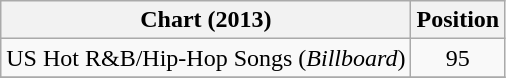<table class="wikitable">
<tr>
<th scope="col">Chart (2013)</th>
<th scope="col">Position</th>
</tr>
<tr>
<td>US Hot R&B/Hip-Hop Songs (<em>Billboard</em>)</td>
<td style="text-align:center;">95</td>
</tr>
<tr>
</tr>
</table>
